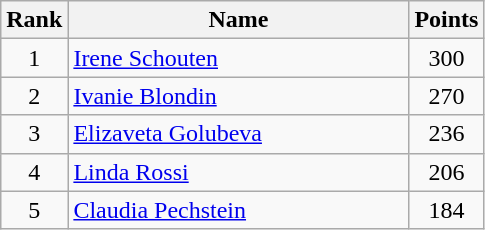<table class="wikitable" border="1" style="text-align:center">
<tr>
<th width=30>Rank</th>
<th width=220>Name</th>
<th width=25>Points</th>
</tr>
<tr>
<td>1</td>
<td align="left"> <a href='#'>Irene Schouten</a></td>
<td>300</td>
</tr>
<tr>
<td>2</td>
<td align="left"> <a href='#'>Ivanie Blondin</a></td>
<td>270</td>
</tr>
<tr>
<td>3</td>
<td align="left"> <a href='#'>Elizaveta Golubeva</a></td>
<td>236</td>
</tr>
<tr>
<td>4</td>
<td align="left"> <a href='#'>Linda Rossi</a></td>
<td>206</td>
</tr>
<tr>
<td>5</td>
<td align="left"> <a href='#'>Claudia Pechstein</a></td>
<td>184</td>
</tr>
</table>
